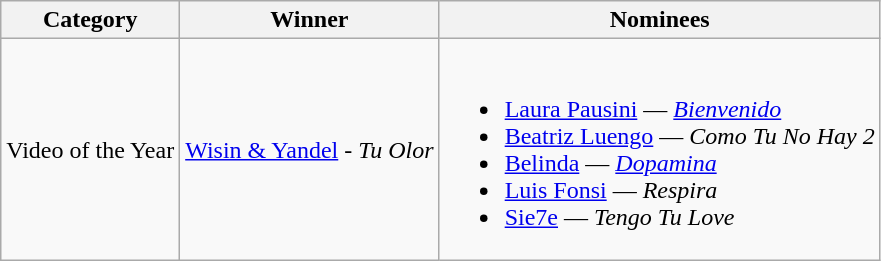<table class="wikitable">
<tr>
<th>Category</th>
<th>Winner</th>
<th>Nominees</th>
</tr>
<tr>
<td>Video of the Year</td>
<td><a href='#'>Wisin & Yandel</a> - <em>Tu Olor</em></td>
<td><br><ul><li><a href='#'>Laura Pausini</a> — <em><a href='#'>Bienvenido</a></em></li><li><a href='#'>Beatriz Luengo</a> — <em>Como Tu No Hay 2</em></li><li><a href='#'>Belinda</a> — <em><a href='#'>Dopamina</a></em></li><li><a href='#'>Luis Fonsi</a> — <em>Respira</em></li><li><a href='#'>Sie7e</a> — <em>Tengo Tu Love</em></li></ul></td>
</tr>
</table>
